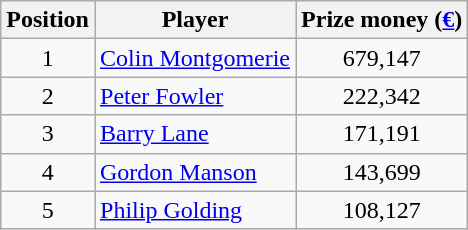<table class=wikitable>
<tr>
<th>Position</th>
<th>Player</th>
<th>Prize money (<a href='#'>€</a>)</th>
</tr>
<tr>
<td align=center>1</td>
<td> <a href='#'>Colin Montgomerie</a></td>
<td align=center>679,147</td>
</tr>
<tr>
<td align=center>2</td>
<td> <a href='#'>Peter Fowler</a></td>
<td align=center>222,342</td>
</tr>
<tr>
<td align=center>3</td>
<td> <a href='#'>Barry Lane</a></td>
<td align=center>171,191</td>
</tr>
<tr>
<td align=center>4</td>
<td> <a href='#'>Gordon Manson</a></td>
<td align=center>143,699</td>
</tr>
<tr>
<td align=center>5</td>
<td> <a href='#'>Philip Golding</a></td>
<td align=center>108,127</td>
</tr>
</table>
